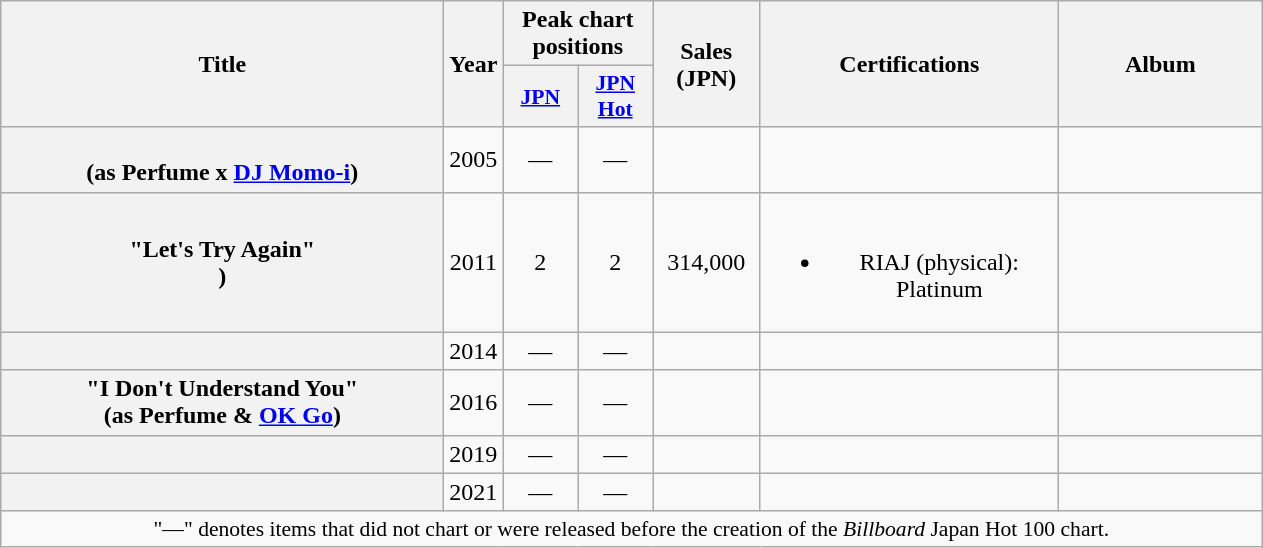<table class="wikitable plainrowheaders" style="text-align:center;">
<tr>
<th scope="col" rowspan="2" style="width:18em;">Title</th>
<th scope="col" rowspan="2" style="width:2em;">Year</th>
<th scope="col" colspan="2">Peak chart positions</th>
<th scope="col" rowspan="2" style="width:4em;">Sales (JPN)</th>
<th scope="col" rowspan="2" style="width:12em;">Certifications</th>
<th scope="col" rowspan="2" style="width:8em;">Album</th>
</tr>
<tr>
<th scope="col" style="width:3em;font-size:90%;"><a href='#'>JPN</a><br></th>
<th scope="col" style="width:3em;font-size:90%;"><a href='#'>JPN Hot</a><br></th>
</tr>
<tr>
<th scope="row"><br><span>(as Perfume x <a href='#'>DJ Momo-i</a>)</span></th>
<td>2005</td>
<td>—</td>
<td>—</td>
<td></td>
<td></td>
<td></td>
</tr>
<tr>
<th scope="row">"Let's Try Again"<br><span>)</span></th>
<td>2011</td>
<td>2</td>
<td>2</td>
<td>314,000</td>
<td><br><ul><li>RIAJ <span>(physical)</span>: Platinum</li></ul></td>
<td></td>
</tr>
<tr>
<th scope="row"></th>
<td>2014</td>
<td>—</td>
<td>—</td>
<td></td>
<td></td>
<td></td>
</tr>
<tr>
<th scope="row">"I Don't Understand You"<br><span>(as Perfume & <a href='#'>OK Go</a>)</span></th>
<td>2016</td>
<td>—</td>
<td>—</td>
<td></td>
<td></td>
<td></td>
</tr>
<tr>
<th scope="row"></th>
<td>2019</td>
<td>—</td>
<td>—</td>
<td></td>
<td></td>
<td></td>
</tr>
<tr>
<th scope="row"></th>
<td>2021</td>
<td>—</td>
<td>—</td>
<td></td>
<td></td>
<td></td>
</tr>
<tr>
<td colspan="12" align="center" style="font-size:90%;">"—" denotes items that did not chart or were released before the creation of the <em>Billboard</em> Japan Hot 100 chart.</td>
</tr>
</table>
